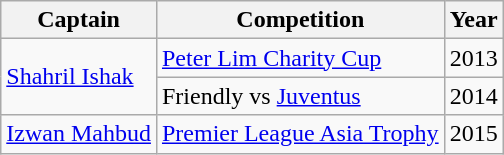<table class="wikitable">
<tr>
<th>Captain</th>
<th>Competition</th>
<th>Year</th>
</tr>
<tr>
<td rowspan="2"> <a href='#'>Shahril Ishak</a></td>
<td><a href='#'>Peter Lim Charity Cup</a></td>
<td>2013</td>
</tr>
<tr>
<td>Friendly vs <a href='#'>Juventus</a></td>
<td>2014</td>
</tr>
<tr>
<td> <a href='#'>Izwan Mahbud</a></td>
<td><a href='#'>Premier League Asia Trophy</a></td>
<td>2015</td>
</tr>
</table>
